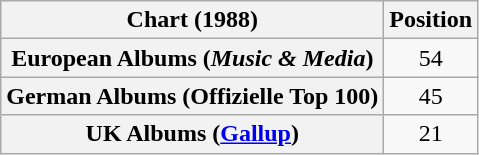<table class="wikitable sortable plainrowheaders" style="text-align:center">
<tr>
<th scope="col">Chart (1988)</th>
<th scope="col">Position</th>
</tr>
<tr>
<th scope="row">European Albums (<em>Music & Media</em>)</th>
<td>54</td>
</tr>
<tr>
<th scope="row">German Albums (Offizielle Top 100)</th>
<td>45</td>
</tr>
<tr>
<th scope="row">UK Albums (<a href='#'>Gallup</a>)</th>
<td>21</td>
</tr>
</table>
